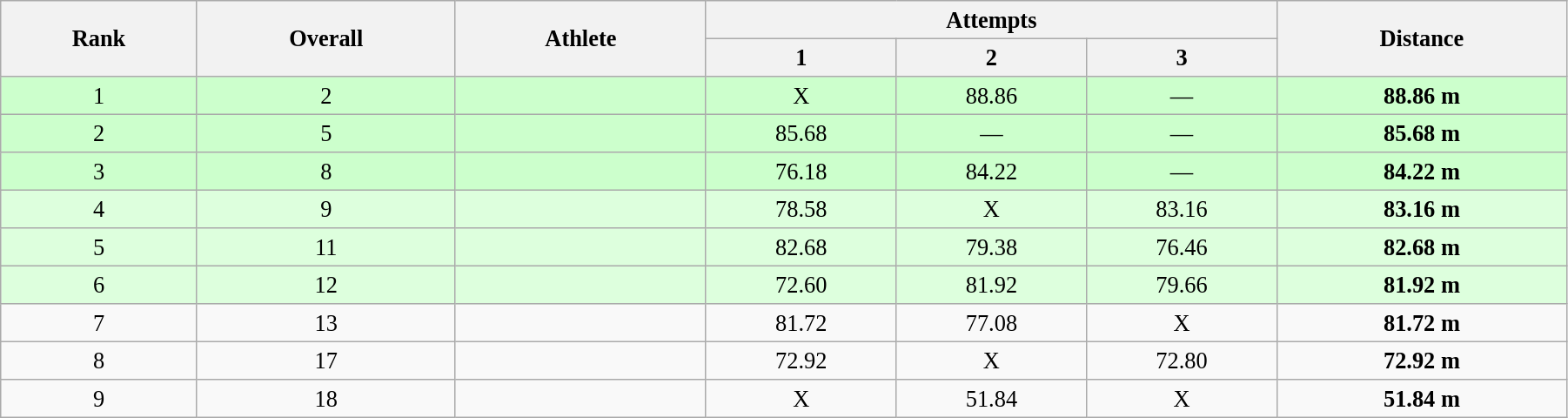<table class="wikitable" style=" text-align:center; font-size:110%;" width="95%">
<tr>
<th rowspan="2">Rank</th>
<th rowspan="2">Overall</th>
<th rowspan="2">Athlete</th>
<th colspan="3">Attempts</th>
<th rowspan="2">Distance</th>
</tr>
<tr>
<th>1</th>
<th>2</th>
<th>3</th>
</tr>
<tr style="background:#ccffcc;">
<td>1</td>
<td>2</td>
<td align=left></td>
<td>X</td>
<td>88.86</td>
<td>—</td>
<td><strong>88.86 m</strong></td>
</tr>
<tr style="background:#ccffcc;">
<td>2</td>
<td>5</td>
<td align=left></td>
<td>85.68</td>
<td>—</td>
<td>—</td>
<td><strong>85.68 m</strong></td>
</tr>
<tr style="background:#ccffcc;">
<td>3</td>
<td>8</td>
<td align=left></td>
<td>76.18</td>
<td>84.22</td>
<td>—</td>
<td><strong>84.22 m</strong></td>
</tr>
<tr style="background:#ddffdd;">
<td>4</td>
<td>9</td>
<td align=left></td>
<td>78.58</td>
<td>X</td>
<td>83.16</td>
<td><strong>83.16 m</strong></td>
</tr>
<tr style="background:#ddffdd;">
<td>5</td>
<td>11</td>
<td align=left></td>
<td>82.68</td>
<td>79.38</td>
<td>76.46</td>
<td><strong>82.68 m</strong></td>
</tr>
<tr style="background:#ddffdd;">
<td>6</td>
<td>12</td>
<td align=left></td>
<td>72.60</td>
<td>81.92</td>
<td>79.66</td>
<td><strong>81.92 m</strong></td>
</tr>
<tr>
<td>7</td>
<td>13</td>
<td align=left></td>
<td>81.72</td>
<td>77.08</td>
<td>X</td>
<td><strong>81.72 m</strong></td>
</tr>
<tr>
<td>8</td>
<td>17</td>
<td align=left></td>
<td>72.92</td>
<td>X</td>
<td>72.80</td>
<td><strong>72.92 m</strong></td>
</tr>
<tr>
<td>9</td>
<td>18</td>
<td align=left></td>
<td>X</td>
<td>51.84</td>
<td>X</td>
<td><strong>51.84 m</strong></td>
</tr>
</table>
